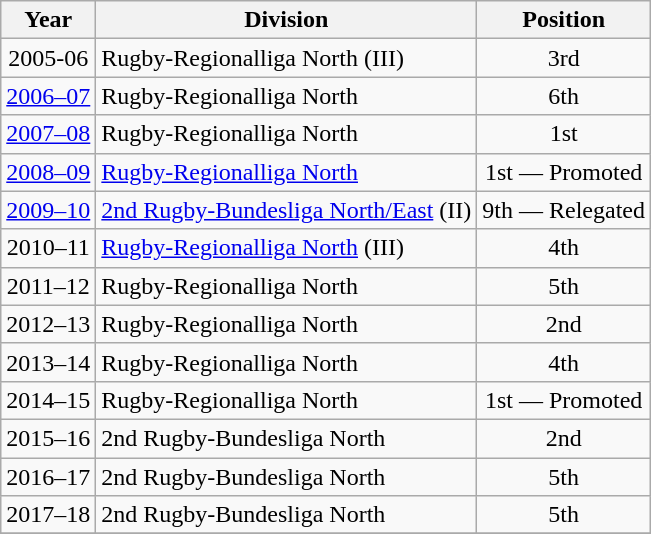<table class="wikitable">
<tr>
<th>Year</th>
<th>Division</th>
<th>Position</th>
</tr>
<tr align="center">
<td>2005-06</td>
<td align="left">Rugby-Regionalliga North (III)</td>
<td>3rd</td>
</tr>
<tr align="center">
<td><a href='#'>2006–07</a></td>
<td align="left">Rugby-Regionalliga North</td>
<td>6th</td>
</tr>
<tr align="center">
<td><a href='#'>2007–08</a></td>
<td align="left">Rugby-Regionalliga North</td>
<td>1st</td>
</tr>
<tr align="center">
<td><a href='#'>2008–09</a></td>
<td align="left"><a href='#'>Rugby-Regionalliga North</a></td>
<td>1st — Promoted</td>
</tr>
<tr align="center">
<td><a href='#'>2009–10</a></td>
<td align="left"><a href='#'>2nd Rugby-Bundesliga North/East</a> (II)</td>
<td>9th — Relegated</td>
</tr>
<tr align="center">
<td>2010–11</td>
<td align="left"><a href='#'>Rugby-Regionalliga North</a> (III)</td>
<td>4th</td>
</tr>
<tr align="center">
<td>2011–12</td>
<td align="left">Rugby-Regionalliga North</td>
<td>5th</td>
</tr>
<tr align="center">
<td>2012–13</td>
<td align="left">Rugby-Regionalliga North</td>
<td>2nd</td>
</tr>
<tr align="center">
<td>2013–14</td>
<td align="left">Rugby-Regionalliga North</td>
<td>4th</td>
</tr>
<tr align="center">
<td>2014–15</td>
<td align="left">Rugby-Regionalliga North</td>
<td>1st — Promoted</td>
</tr>
<tr align="center">
<td>2015–16</td>
<td align="left">2nd Rugby-Bundesliga North</td>
<td>2nd</td>
</tr>
<tr align="center">
<td>2016–17</td>
<td align="left">2nd Rugby-Bundesliga North</td>
<td>5th</td>
</tr>
<tr align="center">
<td>2017–18</td>
<td align="left">2nd Rugby-Bundesliga North</td>
<td>5th</td>
</tr>
<tr align="center">
</tr>
</table>
